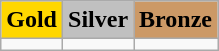<table class="wikitable">
<tr>
<td align=center bgcolor=gold> <strong>Gold</strong></td>
<td align=center bgcolor=silver> <strong>Silver</strong></td>
<td align=center bgcolor=cc9966> <strong>Bronze</strong></td>
</tr>
<tr>
<td></td>
<td></td>
<td></td>
</tr>
</table>
